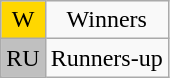<table class="wikitable" style="text-align:center">
<tr>
<td style=background:gold>W</td>
<td>Winners</td>
</tr>
<tr>
<td style=background:silver>RU</td>
<td>Runners-up</td>
</tr>
</table>
